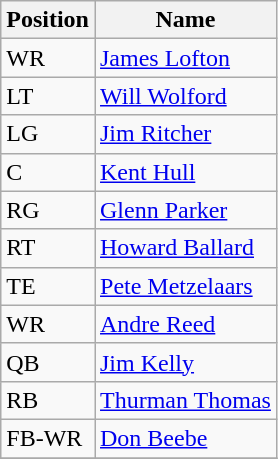<table class="wikitable">
<tr>
<th>Position</th>
<th>Name</th>
</tr>
<tr>
<td>WR</td>
<td><a href='#'>James Lofton</a></td>
</tr>
<tr>
<td>LT</td>
<td><a href='#'>Will Wolford</a></td>
</tr>
<tr>
<td>LG</td>
<td><a href='#'>Jim Ritcher</a></td>
</tr>
<tr>
<td>C</td>
<td><a href='#'>Kent Hull</a></td>
</tr>
<tr>
<td>RG</td>
<td><a href='#'>Glenn Parker</a></td>
</tr>
<tr>
<td>RT</td>
<td><a href='#'>Howard Ballard</a></td>
</tr>
<tr>
<td>TE</td>
<td><a href='#'>Pete Metzelaars</a></td>
</tr>
<tr>
<td>WR</td>
<td><a href='#'>Andre Reed</a></td>
</tr>
<tr>
<td>QB</td>
<td><a href='#'>Jim Kelly</a></td>
</tr>
<tr>
<td>RB</td>
<td><a href='#'>Thurman Thomas</a></td>
</tr>
<tr>
<td>FB-WR</td>
<td><a href='#'>Don Beebe</a></td>
</tr>
<tr>
</tr>
</table>
